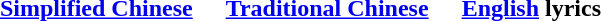<table cellpadding="10">
<tr>
<th><a href='#'>Simplified Chinese</a><br></th>
<th><a href='#'>Traditional Chinese</a><br></th>
<th><a href='#'>English</a> lyrics</th>
</tr>
<tr style="vertical-align:top; white-space:nowrap;">
<td></td>
<td></td>
<td></td>
</tr>
</table>
